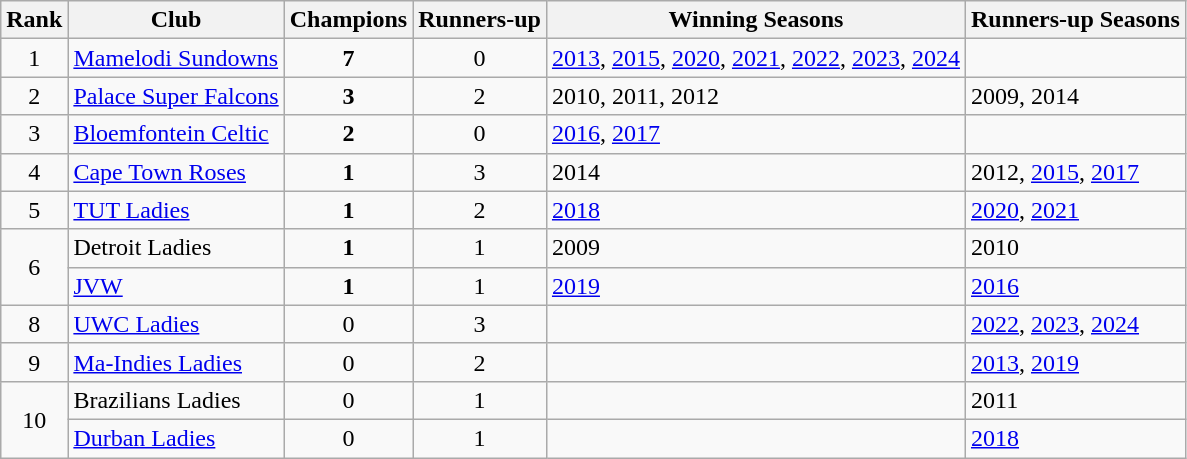<table class="wikitable">
<tr>
<th>Rank</th>
<th>Club</th>
<th>Champions</th>
<th>Runners-up</th>
<th>Winning Seasons</th>
<th>Runners-up Seasons</th>
</tr>
<tr>
<td align=center>1</td>
<td><a href='#'>Mamelodi Sundowns</a></td>
<td align=center><strong>7</strong></td>
<td align=center>0</td>
<td><a href='#'>2013</a>, <a href='#'>2015</a>, <a href='#'>2020</a>, <a href='#'>2021</a>, <a href='#'>2022</a>, <a href='#'>2023</a>, <a href='#'>2024</a></td>
<td></td>
</tr>
<tr>
<td align=center>2</td>
<td><a href='#'>Palace Super Falcons</a></td>
<td align=center><strong>3</strong></td>
<td align=center>2</td>
<td>2010, 2011, 2012</td>
<td>2009, 2014</td>
</tr>
<tr>
<td align=center>3</td>
<td><a href='#'>Bloemfontein Celtic</a></td>
<td align=center><strong>2</strong></td>
<td align=center>0</td>
<td><a href='#'>2016</a>, <a href='#'>2017</a></td>
<td></td>
</tr>
<tr>
<td align=center>4</td>
<td><a href='#'>Cape Town Roses</a></td>
<td align=center><strong>1</strong></td>
<td align=center>3</td>
<td>2014</td>
<td>2012, <a href='#'>2015</a>, <a href='#'>2017</a></td>
</tr>
<tr>
<td align=center>5</td>
<td><a href='#'>TUT Ladies</a></td>
<td align="center"><strong>1</strong></td>
<td align="center">2</td>
<td><a href='#'>2018</a></td>
<td><a href='#'>2020</a>, <a href='#'>2021</a></td>
</tr>
<tr>
<td rowspan="2" align="center">6</td>
<td>Detroit Ladies</td>
<td align="center"><strong>1</strong></td>
<td align="center">1</td>
<td>2009</td>
<td>2010</td>
</tr>
<tr>
<td><a href='#'>JVW</a></td>
<td align=center><strong>1</strong></td>
<td align=center>1</td>
<td><a href='#'>2019</a></td>
<td><a href='#'>2016</a></td>
</tr>
<tr>
<td align="center">8</td>
<td><a href='#'>UWC Ladies</a></td>
<td align="center">0</td>
<td align="center">3</td>
<td></td>
<td><a href='#'>2022</a>, <a href='#'>2023</a>, <a href='#'>2024</a></td>
</tr>
<tr>
<td align="center">9</td>
<td><a href='#'>Ma-Indies Ladies</a></td>
<td align="center">0</td>
<td align="center">2</td>
<td></td>
<td><a href='#'>2013</a>, <a href='#'>2019</a></td>
</tr>
<tr>
<td rowspan="2" align="center">10</td>
<td>Brazilians Ladies</td>
<td align="center">0</td>
<td align="center">1</td>
<td></td>
<td>2011</td>
</tr>
<tr>
<td><a href='#'>Durban Ladies</a></td>
<td align="center">0</td>
<td align="center">1</td>
<td></td>
<td><a href='#'>2018</a></td>
</tr>
</table>
